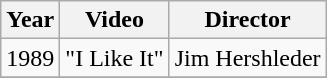<table class="wikitable">
<tr>
<th>Year</th>
<th>Video</th>
<th>Director</th>
</tr>
<tr>
<td>1989</td>
<td>"I Like It"</td>
<td>Jim Hershleder</td>
</tr>
<tr>
</tr>
</table>
